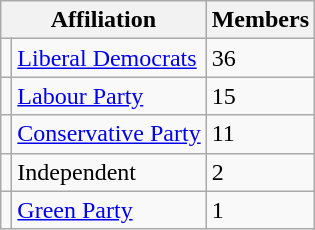<table class="wikitable">
<tr>
<th colspan="2">Affiliation</th>
<th>Members</th>
</tr>
<tr>
<td></td>
<td><a href='#'>Liberal Democrats</a></td>
<td>36</td>
</tr>
<tr>
<td></td>
<td><a href='#'>Labour Party</a></td>
<td>15</td>
</tr>
<tr>
<td></td>
<td><a href='#'>Conservative Party</a></td>
<td>11</td>
</tr>
<tr>
<td></td>
<td>Independent</td>
<td>2</td>
</tr>
<tr>
<td></td>
<td><a href='#'>Green Party</a></td>
<td>1</td>
</tr>
</table>
